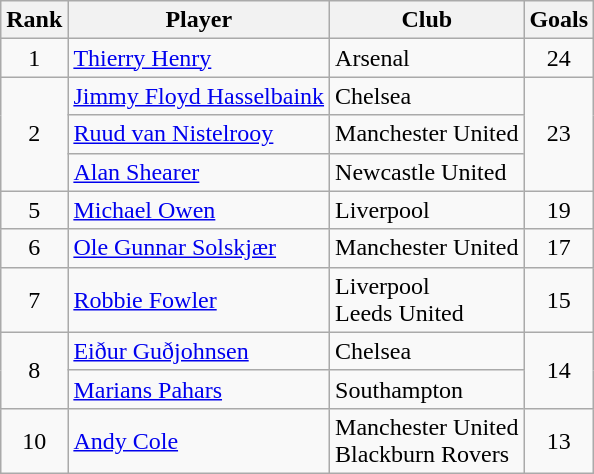<table class="wikitable" style="text-align:center">
<tr>
<th>Rank</th>
<th>Player</th>
<th>Club</th>
<th>Goals</th>
</tr>
<tr>
<td>1</td>
<td align="left"> <a href='#'>Thierry Henry</a></td>
<td align="left">Arsenal</td>
<td>24</td>
</tr>
<tr>
<td rowspan="3">2</td>
<td align="left"> <a href='#'>Jimmy Floyd Hasselbaink</a></td>
<td align="left">Chelsea</td>
<td rowspan="3">23</td>
</tr>
<tr>
<td align="left"> <a href='#'>Ruud van Nistelrooy</a></td>
<td align="left">Manchester United</td>
</tr>
<tr>
<td align="left"> <a href='#'>Alan Shearer</a></td>
<td align="left">Newcastle United</td>
</tr>
<tr>
<td>5</td>
<td align="left"> <a href='#'>Michael Owen</a></td>
<td align="left">Liverpool</td>
<td>19</td>
</tr>
<tr>
<td>6</td>
<td align="left"> <a href='#'>Ole Gunnar Solskjær</a></td>
<td align="left">Manchester United</td>
<td>17</td>
</tr>
<tr>
<td>7</td>
<td align="left"> <a href='#'>Robbie Fowler</a></td>
<td align="left">Liverpool<br>Leeds United</td>
<td>15</td>
</tr>
<tr>
<td rowspan="2">8</td>
<td align="left"> <a href='#'>Eiður Guðjohnsen</a></td>
<td align="left">Chelsea</td>
<td rowspan="2">14</td>
</tr>
<tr>
<td align="left"> <a href='#'>Marians Pahars</a></td>
<td align="left">Southampton</td>
</tr>
<tr>
<td>10</td>
<td align="left"> <a href='#'>Andy Cole</a></td>
<td align="left">Manchester United<br>Blackburn Rovers</td>
<td>13</td>
</tr>
</table>
